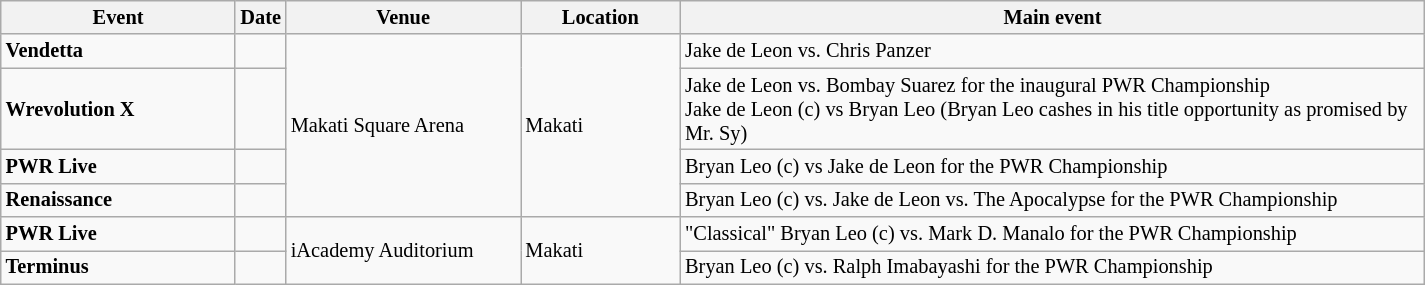<table class="sortable wikitable succession-box" style="font-size:85%;">
<tr>
<th scope="col" style="width:150px;">Event</th>
<th scope="col" style="width:10px;">Date</th>
<th scope="col" style="width:150px;">Venue</th>
<th scope="col" style="width:100px;">Location</th>
<th scope="col" style="width:490px;">Main event</th>
</tr>
<tr>
<td><strong>Vendetta</strong></td>
<td></td>
<td rowspan=4>Makati Square Arena</td>
<td rowspan=4>Makati</td>
<td>Jake de Leon vs. Chris Panzer</td>
</tr>
<tr>
<td><strong>Wrevolution X</strong></td>
<td></td>
<td>Jake de Leon vs. Bombay Suarez for the inaugural PWR Championship<br>Jake de Leon (c) vs Bryan Leo (Bryan Leo cashes in his title opportunity as promised by Mr. Sy)</td>
</tr>
<tr>
<td><strong>PWR Live</strong></td>
<td></td>
<td>Bryan Leo (c) vs Jake de Leon for the PWR Championship</td>
</tr>
<tr>
<td><strong>Renaissance</strong></td>
<td></td>
<td>Bryan Leo (c) vs. Jake de Leon vs. The Apocalypse for the PWR Championship</td>
</tr>
<tr>
<td><strong>PWR Live</strong></td>
<td></td>
<td rowspan=2>iAcademy Auditorium</td>
<td rowspan=2>Makati</td>
<td>"Classical" Bryan Leo (c) vs. Mark D. Manalo for the PWR Championship</td>
</tr>
<tr>
<td><strong>Terminus</strong></td>
<td></td>
<td>Bryan Leo (c) vs. Ralph Imabayashi for the PWR Championship</td>
</tr>
</table>
